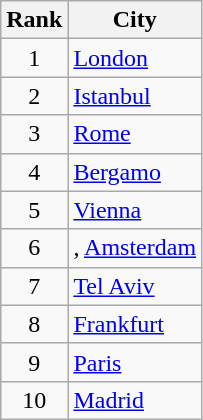<table class="wikitable sortable" >
<tr>
<th>Rank</th>
<th>City</th>
</tr>
<tr>
<td align=center>1</td>
<td align=left> <a href='#'>London</a></td>
</tr>
<tr>
<td align=center>2</td>
<td align=left> <a href='#'>Istanbul</a></td>
</tr>
<tr>
<td align=center>3</td>
<td align=left> <a href='#'>Rome</a></td>
</tr>
<tr>
<td align=center>4</td>
<td align=left> <a href='#'>Bergamo</a></td>
</tr>
<tr>
<td align=center>5</td>
<td align=left> <a href='#'>Vienna</a></td>
</tr>
<tr>
<td align=center>6</td>
<td align=left>, <a href='#'>Amsterdam</a></td>
</tr>
<tr>
<td align=center>7</td>
<td align=left> <a href='#'>Tel Aviv</a></td>
</tr>
<tr>
<td align=center>8</td>
<td align=left> <a href='#'>Frankfurt</a></td>
</tr>
<tr>
<td align=center>9</td>
<td align=left> <a href='#'>Paris</a></td>
</tr>
<tr>
<td align=center>10</td>
<td align=left> <a href='#'>Madrid</a></td>
</tr>
</table>
